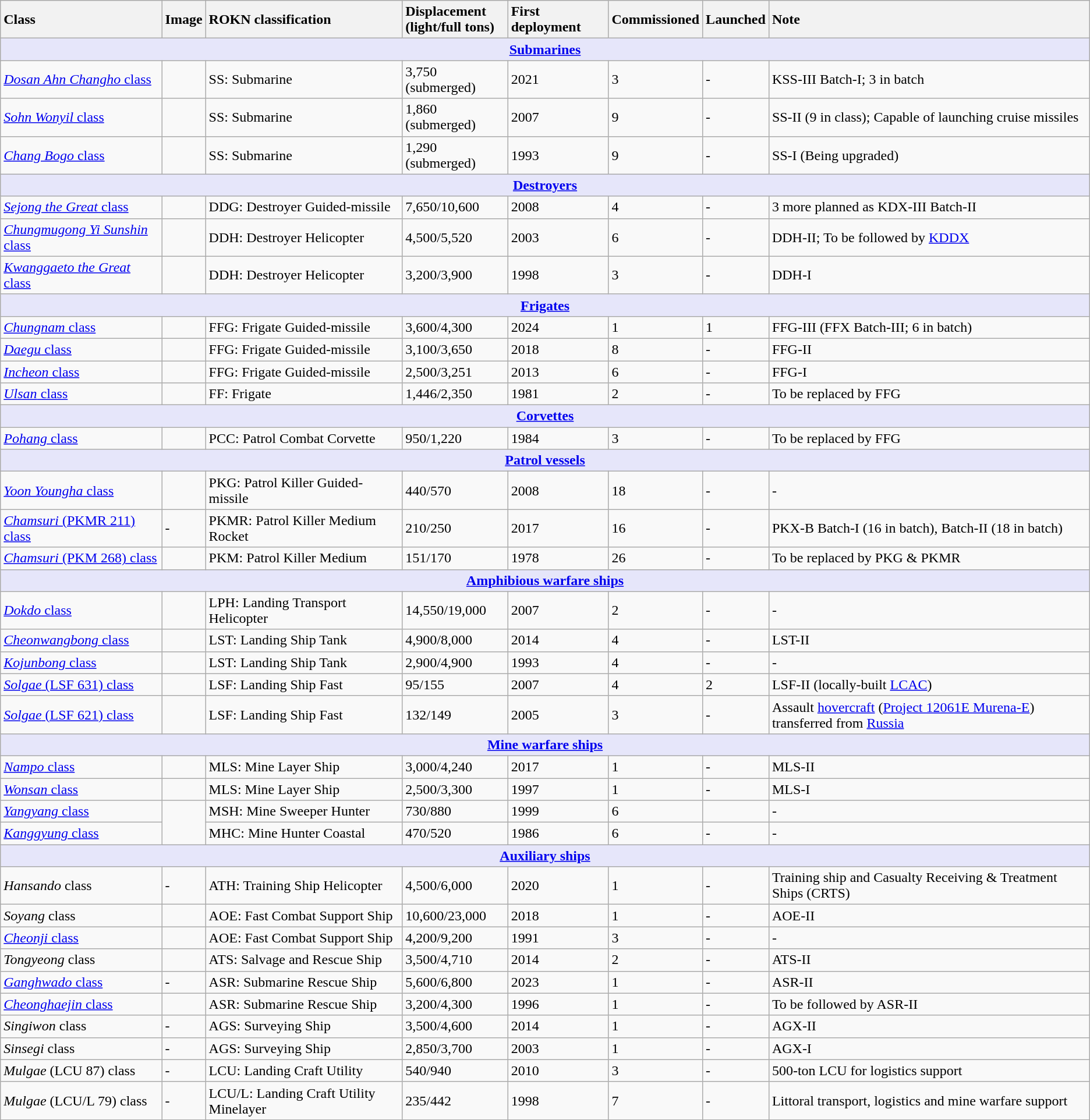<table class="wikitable">
<tr>
<th style="text-align:left;">Class</th>
<th style="text-align:left;">Image</th>
<th style="text-align:left;">ROKN classification</th>
<th style="text-align:left;">Displacement<br>(light/full tons)</th>
<th style="text-align:left;">First deployment</th>
<th style="text-align:left;">Commissioned</th>
<th style="text-align:left;">Launched</th>
<th style="text-align:left;">Note</th>
</tr>
<tr>
<th colspan="8" style="align: center; background: lavender;"><strong><a href='#'>Submarines</a></strong></th>
</tr>
<tr>
<td><a href='#'><em>Dosan Ahn Changho</em> class</a></td>
<td></td>
<td>SS: Submarine</td>
<td>3,750 (submerged)</td>
<td>2021</td>
<td>3</td>
<td>-</td>
<td>KSS-III Batch-I; 3 in batch</td>
</tr>
<tr>
<td><a href='#'><em>Sohn Wonyil</em> class</a></td>
<td></td>
<td>SS: Submarine</td>
<td>1,860 (submerged)</td>
<td>2007</td>
<td>9</td>
<td>-</td>
<td>SS-II (9 in class); Capable of launching cruise missiles</td>
</tr>
<tr>
<td><a href='#'><em>Chang Bogo</em> class</a></td>
<td></td>
<td>SS: Submarine</td>
<td>1,290 (submerged)</td>
<td>1993</td>
<td>9</td>
<td>-</td>
<td>SS-I (Being upgraded)</td>
</tr>
<tr>
<th colspan="8" style="align: center; background: lavender;"><strong><a href='#'>Destroyers</a></strong></th>
</tr>
<tr>
<td><a href='#'><em>Sejong the Great</em> class</a></td>
<td></td>
<td>DDG: Destroyer Guided-missile</td>
<td>7,650/10,600</td>
<td>2008</td>
<td>4 </td>
<td>-</td>
<td>3 more planned as KDX-III Batch-II</td>
</tr>
<tr>
<td><a href='#'><em>Chungmugong Yi Sunshin</em> class</a></td>
<td></td>
<td>DDH: Destroyer Helicopter</td>
<td>4,500/5,520</td>
<td>2003</td>
<td>6</td>
<td>-</td>
<td>DDH-II; To be followed by <a href='#'>KDDX</a></td>
</tr>
<tr>
<td><a href='#'><em>Kwanggaeto the Great</em> class</a></td>
<td></td>
<td>DDH: Destroyer Helicopter</td>
<td>3,200/3,900</td>
<td>1998</td>
<td>3</td>
<td>-</td>
<td>DDH-I</td>
</tr>
<tr>
<th colspan="8" style="align: center; background: lavender;"><strong><a href='#'>Frigates</a></strong></th>
</tr>
<tr>
<td><a href='#'><em>Chungnam</em> class</a></td>
<td></td>
<td>FFG: Frigate Guided-missile</td>
<td>3,600/4,300</td>
<td>2024</td>
<td>1</td>
<td>1</td>
<td>FFG-III (FFX Batch-III; 6 in batch)</td>
</tr>
<tr>
<td><a href='#'><em>Daegu</em> class</a></td>
<td></td>
<td>FFG: Frigate Guided-missile</td>
<td>3,100/3,650</td>
<td>2018</td>
<td>8</td>
<td>-</td>
<td>FFG-II</td>
</tr>
<tr>
<td><a href='#'><em>Incheon</em> class</a></td>
<td></td>
<td>FFG: Frigate Guided-missile</td>
<td>2,500/3,251</td>
<td>2013</td>
<td>6</td>
<td>-</td>
<td>FFG-I</td>
</tr>
<tr>
<td><a href='#'><em>Ulsan</em> class</a></td>
<td></td>
<td>FF: Frigate</td>
<td>1,446/2,350</td>
<td>1981</td>
<td>2</td>
<td>-</td>
<td>To be replaced by FFG</td>
</tr>
<tr>
<th colspan="8" style="align: center; background: lavender;"><strong><a href='#'>Corvettes</a></strong></th>
</tr>
<tr>
<td><a href='#'><em>Pohang</em> class</a></td>
<td></td>
<td>PCC: Patrol Combat Corvette</td>
<td>950/1,220</td>
<td>1984</td>
<td>3</td>
<td>-</td>
<td>To be replaced by FFG</td>
</tr>
<tr>
<th colspan="8" style="align: center; background: lavender;"><strong><a href='#'>Patrol vessels</a></strong></th>
</tr>
<tr>
<td><a href='#'><em>Yoon Youngha</em> class</a></td>
<td></td>
<td>PKG: Patrol Killer Guided-missile</td>
<td>440/570</td>
<td>2008</td>
<td>18</td>
<td>-</td>
<td>-</td>
</tr>
<tr>
<td><a href='#'><em>Chamsuri</em> (PKMR 211) class</a></td>
<td>-</td>
<td>PKMR: Patrol Killer Medium Rocket</td>
<td>210/250</td>
<td>2017</td>
<td>16</td>
<td>-</td>
<td>PKX-B Batch-I (16 in batch), Batch-II (18 in batch)</td>
</tr>
<tr>
<td><a href='#'><em>Chamsuri</em> (PKM 268) class</a></td>
<td></td>
<td>PKM: Patrol Killer Medium</td>
<td>151/170</td>
<td>1978</td>
<td>26</td>
<td>-</td>
<td>To be replaced by PKG & PKMR</td>
</tr>
<tr>
<th colspan="8" style="align: center; background: lavender;"><strong><a href='#'>Amphibious warfare ships</a></strong></th>
</tr>
<tr>
<td><a href='#'><em>Dokdo</em> class</a></td>
<td></td>
<td>LPH: Landing Transport Helicopter</td>
<td>14,550/19,000</td>
<td>2007</td>
<td>2</td>
<td>-</td>
<td>-</td>
</tr>
<tr>
<td><a href='#'><em>Cheonwangbong</em> class</a></td>
<td></td>
<td>LST: Landing Ship Tank</td>
<td>4,900/8,000</td>
<td>2014</td>
<td>4</td>
<td>-</td>
<td>LST-II</td>
</tr>
<tr>
<td><a href='#'><em>Kojunbong</em> class</a></td>
<td></td>
<td>LST: Landing Ship Tank</td>
<td>2,900/4,900</td>
<td>1993</td>
<td>4</td>
<td>-</td>
<td>-</td>
</tr>
<tr>
<td><a href='#'><em>Solgae</em> (LSF 631) class</a></td>
<td></td>
<td>LSF: Landing Ship Fast</td>
<td>95/155</td>
<td>2007</td>
<td>4</td>
<td>2</td>
<td>LSF-II (locally-built <a href='#'>LCAC</a>)</td>
</tr>
<tr>
<td><a href='#'><em>Solgae</em> (LSF 621) class</a></td>
<td></td>
<td>LSF: Landing Ship Fast</td>
<td>132/149</td>
<td>2005</td>
<td>3</td>
<td>-</td>
<td>Assault <a href='#'>hovercraft</a> (<a href='#'>Project 12061E Murena-E</a>) transferred from <a href='#'>Russia</a></td>
</tr>
<tr>
<th colspan="8" style="align: center; background: lavender;"><strong><a href='#'>Mine warfare ships</a></strong></th>
</tr>
<tr>
<td><a href='#'><em>Nampo</em> class</a></td>
<td></td>
<td>MLS: Mine Layer Ship</td>
<td>3,000/4,240</td>
<td>2017</td>
<td>1</td>
<td>-</td>
<td>MLS-II</td>
</tr>
<tr>
<td><a href='#'><em>Wonsan</em> class</a></td>
<td></td>
<td>MLS: Mine Layer Ship</td>
<td>2,500/3,300</td>
<td>1997</td>
<td>1</td>
<td>-</td>
<td>MLS-I</td>
</tr>
<tr>
<td><a href='#'><em>Yangyang</em> class</a></td>
<td rowspan="2"></td>
<td>MSH: Mine Sweeper Hunter</td>
<td>730/880</td>
<td>1999</td>
<td>6</td>
<td></td>
<td>-</td>
</tr>
<tr>
<td><a href='#'><em>Kanggyung</em> class</a></td>
<td>MHC: Mine Hunter Coastal</td>
<td>470/520</td>
<td>1986</td>
<td>6</td>
<td>-</td>
<td>-</td>
</tr>
<tr>
<th colspan="8" style="align: center; background: lavender;"><strong><a href='#'>Auxiliary ships</a></strong></th>
</tr>
<tr>
<td><em>Hansando</em> class</td>
<td>-</td>
<td>ATH: Training Ship Helicopter</td>
<td>4,500/6,000</td>
<td>2020</td>
<td>1</td>
<td>-</td>
<td>Training ship and Casualty Receiving & Treatment Ships (CRTS)</td>
</tr>
<tr>
<td><em>Soyang</em> class</td>
<td></td>
<td>AOE: Fast Combat Support Ship</td>
<td>10,600/23,000</td>
<td>2018</td>
<td>1</td>
<td>-</td>
<td>AOE-II</td>
</tr>
<tr>
<td><a href='#'><em>Cheonji</em> class</a></td>
<td></td>
<td>AOE: Fast Combat Support Ship</td>
<td>4,200/9,200</td>
<td>1991</td>
<td>3</td>
<td>-</td>
<td>-</td>
</tr>
<tr>
<td><em>Tongyeong</em> class</td>
<td></td>
<td>ATS: Salvage and Rescue Ship</td>
<td>3,500/4,710</td>
<td>2014</td>
<td>2</td>
<td>-</td>
<td>ATS-II</td>
</tr>
<tr>
<td><a href='#'><em>Ganghwado</em> class</a></td>
<td>-</td>
<td>ASR: Submarine Rescue Ship</td>
<td>5,600/6,800</td>
<td>2023</td>
<td>1</td>
<td>-</td>
<td>ASR-II</td>
</tr>
<tr>
<td><a href='#'><em>Cheonghaejin</em> class</a></td>
<td></td>
<td>ASR: Submarine Rescue Ship</td>
<td>3,200/4,300</td>
<td>1996</td>
<td>1</td>
<td>-</td>
<td>To be followed by ASR-II</td>
</tr>
<tr>
<td><em>Singiwon</em> class</td>
<td>-</td>
<td>AGS: Surveying Ship</td>
<td>3,500/4,600</td>
<td>2014</td>
<td>1</td>
<td>-</td>
<td>AGX-II</td>
</tr>
<tr>
<td><em>Sinsegi</em> class</td>
<td>-</td>
<td>AGS: Surveying Ship</td>
<td>2,850/3,700</td>
<td>2003</td>
<td>1</td>
<td>-</td>
<td>AGX-I</td>
</tr>
<tr>
<td><em>Mulgae</em> (LCU 87) class</td>
<td>-</td>
<td>LCU: Landing Craft Utility</td>
<td>540/940</td>
<td>2010</td>
<td>3</td>
<td>-</td>
<td>500-ton LCU for logistics support</td>
</tr>
<tr>
<td><em>Mulgae</em> (LCU/L 79) class</td>
<td>-</td>
<td>LCU/L: Landing Craft Utility Minelayer</td>
<td>235/442</td>
<td>1998</td>
<td>7</td>
<td>-</td>
<td>Littoral transport, logistics and mine warfare support</td>
</tr>
<tr>
</tr>
</table>
